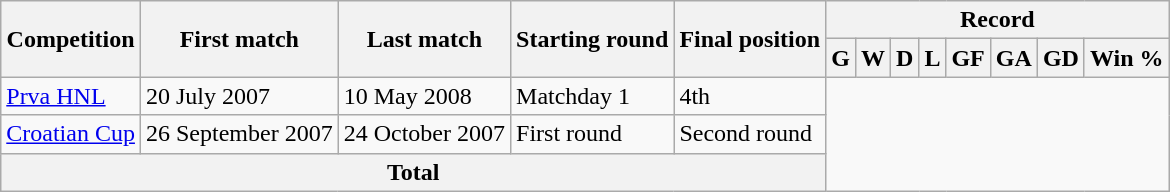<table class="wikitable" style="text-align: center">
<tr>
<th rowspan="2">Competition</th>
<th rowspan="2">First match</th>
<th rowspan="2">Last match</th>
<th rowspan="2">Starting round</th>
<th rowspan="2">Final position</th>
<th colspan="8">Record</th>
</tr>
<tr>
<th>G</th>
<th>W</th>
<th>D</th>
<th>L</th>
<th>GF</th>
<th>GA</th>
<th>GD</th>
<th>Win %</th>
</tr>
<tr>
<td align=left><a href='#'>Prva HNL</a></td>
<td align=left>20 July 2007</td>
<td align=left>10 May 2008</td>
<td align=left>Matchday 1</td>
<td align=left>4th<br></td>
</tr>
<tr>
<td align=left><a href='#'>Croatian Cup</a></td>
<td align=left>26 September 2007</td>
<td align=left>24 October 2007</td>
<td align=left>First round</td>
<td align=left>Second round<br></td>
</tr>
<tr>
<th colspan="5">Total<br></th>
</tr>
</table>
